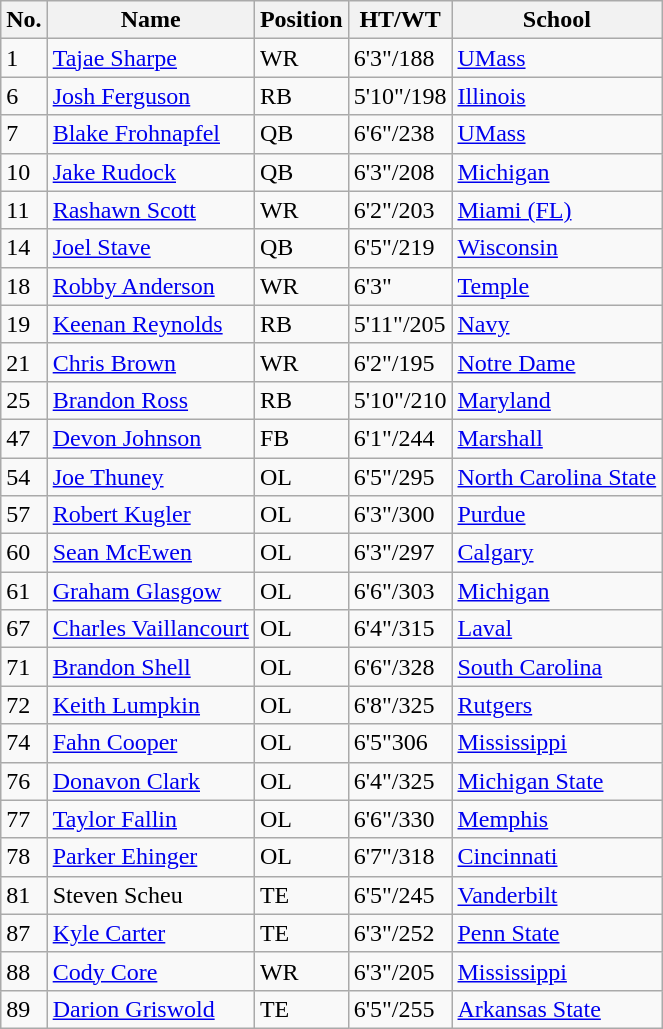<table class="wikitable">
<tr>
<th>No.</th>
<th>Name</th>
<th>Position</th>
<th>HT/WT</th>
<th>School</th>
</tr>
<tr>
<td>1</td>
<td><a href='#'>Tajae Sharpe</a></td>
<td>WR</td>
<td>6'3"/188</td>
<td><a href='#'>UMass</a></td>
</tr>
<tr>
<td>6</td>
<td><a href='#'>Josh Ferguson</a></td>
<td>RB</td>
<td>5'10"/198</td>
<td><a href='#'>Illinois</a></td>
</tr>
<tr>
<td>7</td>
<td><a href='#'>Blake Frohnapfel</a></td>
<td>QB</td>
<td>6'6"/238</td>
<td><a href='#'>UMass</a></td>
</tr>
<tr>
<td>10</td>
<td><a href='#'>Jake Rudock</a></td>
<td>QB</td>
<td>6'3"/208</td>
<td><a href='#'>Michigan</a></td>
</tr>
<tr>
<td>11</td>
<td><a href='#'>Rashawn Scott</a></td>
<td>WR</td>
<td>6'2"/203</td>
<td><a href='#'>Miami (FL)</a></td>
</tr>
<tr>
<td>14</td>
<td><a href='#'>Joel Stave</a></td>
<td>QB</td>
<td>6'5"/219</td>
<td><a href='#'>Wisconsin</a></td>
</tr>
<tr>
<td>18</td>
<td><a href='#'>Robby Anderson</a></td>
<td>WR</td>
<td>6'3"</td>
<td><a href='#'>Temple</a></td>
</tr>
<tr>
<td>19</td>
<td><a href='#'>Keenan Reynolds</a></td>
<td>RB</td>
<td>5'11"/205</td>
<td><a href='#'>Navy</a></td>
</tr>
<tr>
<td>21</td>
<td><a href='#'>Chris Brown</a></td>
<td>WR</td>
<td>6'2"/195</td>
<td><a href='#'>Notre Dame</a></td>
</tr>
<tr>
<td>25</td>
<td><a href='#'>Brandon Ross</a></td>
<td>RB</td>
<td>5'10"/210</td>
<td><a href='#'>Maryland</a></td>
</tr>
<tr>
<td>47</td>
<td><a href='#'>Devon Johnson</a></td>
<td>FB</td>
<td>6'1"/244</td>
<td><a href='#'>Marshall</a></td>
</tr>
<tr>
<td>54</td>
<td><a href='#'>Joe Thuney</a></td>
<td>OL</td>
<td>6'5"/295</td>
<td><a href='#'>North Carolina State</a></td>
</tr>
<tr>
<td>57</td>
<td><a href='#'>Robert Kugler</a></td>
<td>OL</td>
<td>6'3"/300</td>
<td><a href='#'>Purdue</a></td>
</tr>
<tr>
<td>60</td>
<td><a href='#'>Sean McEwen</a></td>
<td>OL</td>
<td>6'3"/297</td>
<td><a href='#'>Calgary</a></td>
</tr>
<tr>
<td>61</td>
<td><a href='#'>Graham Glasgow</a></td>
<td>OL</td>
<td>6'6"/303</td>
<td><a href='#'>Michigan</a></td>
</tr>
<tr>
<td>67</td>
<td><a href='#'>Charles Vaillancourt</a></td>
<td>OL</td>
<td>6'4"/315</td>
<td><a href='#'>Laval</a></td>
</tr>
<tr>
<td>71</td>
<td><a href='#'>Brandon Shell</a></td>
<td>OL</td>
<td>6'6"/328</td>
<td><a href='#'>South Carolina</a></td>
</tr>
<tr>
<td>72</td>
<td><a href='#'>Keith Lumpkin</a></td>
<td>OL</td>
<td>6'8"/325</td>
<td><a href='#'>Rutgers</a></td>
</tr>
<tr>
<td>74</td>
<td><a href='#'>Fahn Cooper</a></td>
<td>OL</td>
<td>6'5"306</td>
<td><a href='#'>Mississippi</a></td>
</tr>
<tr>
<td>76</td>
<td><a href='#'>Donavon Clark</a></td>
<td>OL</td>
<td>6'4"/325</td>
<td><a href='#'>Michigan State</a></td>
</tr>
<tr>
<td>77</td>
<td><a href='#'>Taylor Fallin</a></td>
<td>OL</td>
<td>6'6"/330</td>
<td><a href='#'>Memphis</a></td>
</tr>
<tr>
<td>78</td>
<td><a href='#'>Parker Ehinger</a></td>
<td>OL</td>
<td>6'7"/318</td>
<td><a href='#'>Cincinnati</a></td>
</tr>
<tr>
<td>81</td>
<td>Steven Scheu</td>
<td>TE</td>
<td>6'5"/245</td>
<td><a href='#'>Vanderbilt</a></td>
</tr>
<tr>
<td>87</td>
<td><a href='#'>Kyle Carter</a></td>
<td>TE</td>
<td>6'3"/252</td>
<td><a href='#'>Penn State</a></td>
</tr>
<tr>
<td>88</td>
<td><a href='#'>Cody Core</a></td>
<td>WR</td>
<td>6'3"/205</td>
<td><a href='#'>Mississippi</a></td>
</tr>
<tr>
<td>89</td>
<td><a href='#'>Darion Griswold</a></td>
<td>TE</td>
<td>6'5"/255</td>
<td><a href='#'>Arkansas State</a></td>
</tr>
</table>
